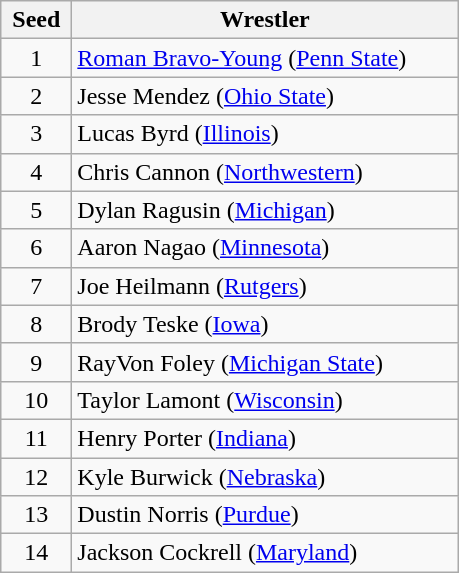<table class="wikitable" style="text-align: center;">
<tr>
<th width="40">Seed</th>
<th width="250">Wrestler</th>
</tr>
<tr>
<td>1</td>
<td align="left"><a href='#'>Roman Bravo-Young</a> (<a href='#'>Penn State</a>)</td>
</tr>
<tr>
<td>2</td>
<td align="left">Jesse Mendez (<a href='#'>Ohio State</a>)</td>
</tr>
<tr>
<td>3</td>
<td align="left">Lucas Byrd (<a href='#'>Illinois</a>)</td>
</tr>
<tr>
<td>4</td>
<td align="left">Chris Cannon (<a href='#'>Northwestern</a>)</td>
</tr>
<tr>
<td>5</td>
<td align="left">Dylan Ragusin (<a href='#'>Michigan</a>)</td>
</tr>
<tr>
<td>6</td>
<td align="left">Aaron Nagao (<a href='#'>Minnesota</a>)</td>
</tr>
<tr>
<td>7</td>
<td align="left">Joe Heilmann (<a href='#'>Rutgers</a>)</td>
</tr>
<tr>
<td>8</td>
<td align="left">Brody Teske (<a href='#'>Iowa</a>)</td>
</tr>
<tr>
<td>9</td>
<td align="left">RayVon Foley (<a href='#'>Michigan State</a>)</td>
</tr>
<tr>
<td>10</td>
<td align="left">Taylor Lamont (<a href='#'>Wisconsin</a>)</td>
</tr>
<tr>
<td>11</td>
<td align="left">Henry Porter (<a href='#'>Indiana</a>)</td>
</tr>
<tr>
<td>12</td>
<td align="left">Kyle Burwick (<a href='#'>Nebraska</a>)</td>
</tr>
<tr>
<td>13</td>
<td align="left">Dustin Norris (<a href='#'>Purdue</a>)</td>
</tr>
<tr>
<td>14</td>
<td align="left">Jackson Cockrell (<a href='#'>Maryland</a>)</td>
</tr>
</table>
